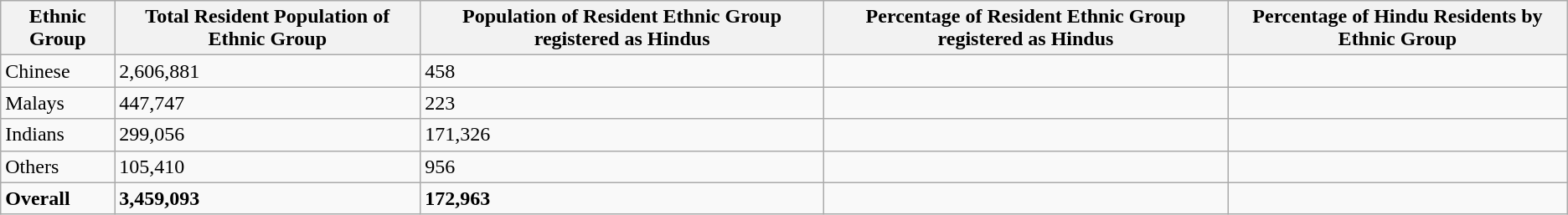<table class="wikitable">
<tr>
<th>Ethnic Group</th>
<th>Total Resident Population of Ethnic Group</th>
<th>Population of Resident Ethnic Group registered as Hindus</th>
<th>Percentage of Resident Ethnic Group registered as Hindus</th>
<th>Percentage of Hindu Residents by Ethnic Group</th>
</tr>
<tr>
<td>Chinese</td>
<td>2,606,881</td>
<td>458</td>
<td></td>
<td></td>
</tr>
<tr>
<td>Malays</td>
<td>447,747</td>
<td>223</td>
<td></td>
<td></td>
</tr>
<tr>
<td>Indians</td>
<td>299,056</td>
<td>171,326</td>
<td></td>
<td></td>
</tr>
<tr>
<td>Others</td>
<td>105,410</td>
<td>956</td>
<td></td>
<td></td>
</tr>
<tr>
<td><strong>Overall</strong></td>
<td><strong>3,459,093</strong></td>
<td><strong>172,963</strong></td>
<td></td>
<td></td>
</tr>
</table>
